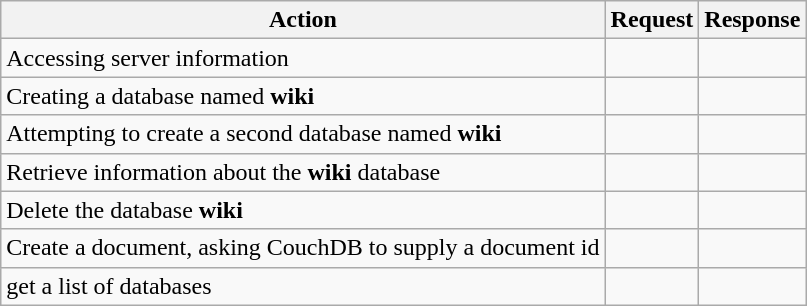<table class="wikitable">
<tr>
<th>Action</th>
<th>Request</th>
<th>Response</th>
</tr>
<tr>
<td>Accessing server information</td>
<td></td>
<td></td>
</tr>
<tr>
<td>Creating a database named <strong>wiki</strong></td>
<td></td>
<td></td>
</tr>
<tr>
<td>Attempting to create a second database named <strong>wiki</strong></td>
<td></td>
<td></td>
</tr>
<tr>
<td>Retrieve information about the <strong>wiki</strong> database</td>
<td></td>
<td></td>
</tr>
<tr>
<td>Delete the database <strong>wiki</strong></td>
<td></td>
<td></td>
</tr>
<tr>
<td>Create a document, asking CouchDB to supply a document id</td>
<td></td>
<td></td>
</tr>
<tr>
<td>get a list of databases</td>
<td></td>
<td></td>
</tr>
</table>
